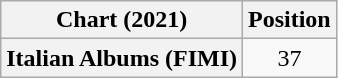<table class="wikitable sortable plainrowheaders" style="text-align:center">
<tr>
<th scope="col">Chart (2021)</th>
<th scope="col">Position</th>
</tr>
<tr>
<th scope="row">Italian Albums (FIMI)</th>
<td>37</td>
</tr>
</table>
